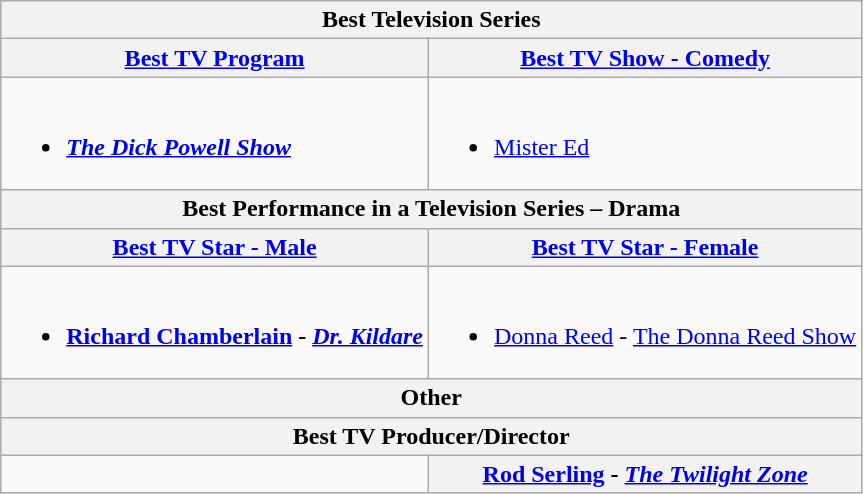<table class="wikitable" style="width=100%">
<tr>
<th colspan="2">Best Television Series</th>
</tr>
<tr>
<th style="width=50%"><a href='#'>Best TV Program</a></th>
<th style="width=50%"><a href='#'>Best TV Show - Comedy</a></th>
</tr>
<tr>
<td valign="top"><br><ul><li><strong> <em><a href='#'>The Dick Powell Show</a><strong><em></li></ul></td>
<td valign="top"><br><ul><li></strong> </em><a href='#'>Mister Ed</a></em></strong></li></ul></td>
</tr>
<tr>
<th colspan="2">Best Performance in a Television Series – Drama</th>
</tr>
<tr>
<th><a href='#'>Best TV Star - Male</a></th>
<th><a href='#'>Best TV Star - Female</a></th>
</tr>
<tr>
<td valign="top"><br><ul><li><strong> <a href='#'>Richard Chamberlain</a> - <em><a href='#'>Dr. Kildare</a><strong><em></li></ul></td>
<td valign="top"><br><ul><li></strong> <a href='#'>Donna Reed</a> - </em><a href='#'>The Donna Reed Show</a></em></strong></li></ul></td>
</tr>
<tr>
<th colspan="2">Other</th>
</tr>
<tr>
<th colspan=2>Best TV Producer/Director</th>
</tr>
<tr>
<td valign="top"></td>
<th><strong> <a href='#'>Rod Serling</a> - <em><a href='#'>The Twilight Zone</a><strong><em></th>
</tr>
</table>
